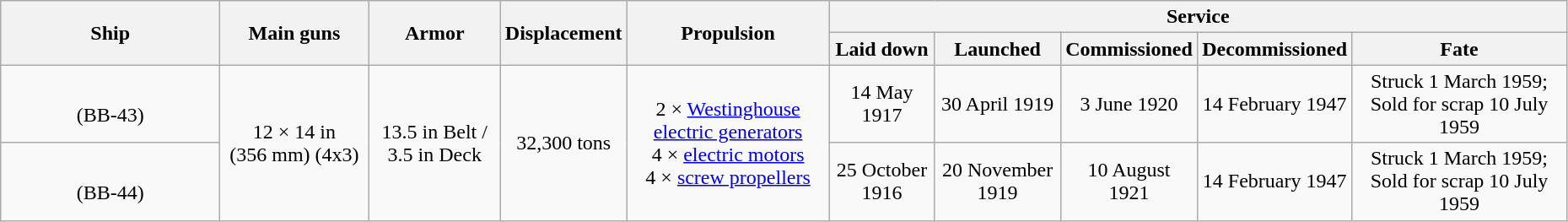<table class="wikitable" style="width:98%;">
<tr valign="center">
<th scope="col" rowspan="2" style="text-align:center; width:14%;">Ship</th>
<th scope="col" style="text-align:center;" rowspan="2">Main guns</th>
<th scope="col" style="text-align:center;" rowspan="2">Armor</th>
<th scope="col" style="text-align:center;" rowspan="2">Displacement</th>
<th scope="col" style="text-align:center;" rowspan="2">Propulsion</th>
<th scope="col" style="text-align:center;" colspan="5">Service</th>
</tr>
<tr valign="top">
<th scope="col" style="text-align:center;">Laid down</th>
<th scope="col" style="text-align:center;">Launched</th>
<th scope="col" style="text-align:center;">Commissioned</th>
<th scope="col" style="text-align:center;">Decommissioned</th>
<th scope="col" style="text-align:center;">Fate</th>
</tr>
<tr>
<td style="text-align:center"><br>(BB-43)</td>
<td style="text-align:center;" rowspan="5">12 × 14 in (356 mm) (4x3)</td>
<td style="text-align:center;" rowspan="5">13.5 in Belt / 3.5 in Deck</td>
<td style="text-align:center;" rowspan="5">32,300 tons</td>
<td style="text-align:center;" rowspan="5">2 × <a href='#'>Westinghouse</a> <a href='#'>electric generators</a><br>4 × <a href='#'>electric motors</a><br>4 × <a href='#'>screw propellers</a></td>
<td style="text-align:center">14 May 1917</td>
<td style="text-align:center">30 April 1919</td>
<td style="text-align:center">3 June 1920</td>
<td style="text-align:center">14 February 1947</td>
<td style="text-align:center">Struck 1 March 1959; Sold for scrap 10 July 1959</td>
</tr>
<tr>
<td style="text-align:center"><br>(BB-44)</td>
<td style="text-align:center">25 October 1916</td>
<td style="text-align:center">20 November 1919</td>
<td style="text-align:center">10 August 1921</td>
<td style="text-align:center">14 February 1947</td>
<td style="text-align:center">Struck 1 March 1959; Sold for scrap 10 July 1959</td>
</tr>
</table>
